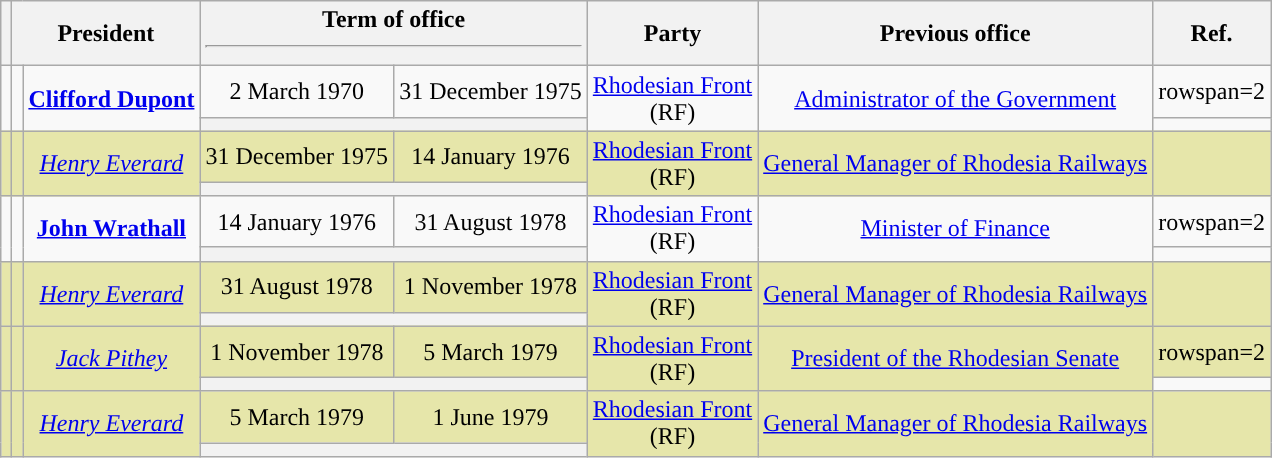<table class="wikitable" style="text-align:center;">
<tr>
<th></th>
<th colspan=2>President</th>
<th colspan=2>Term of office<hr></th>
<th>Party</th>
<th>Previous office</th>
<th>Ref.</th>
</tr>
<tr>
<td rowspan=2 style="background:"><strong></strong></td>
<td rowspan=2></td>
<td rowspan=2><strong><a href='#'>Clifford Dupont</a></strong><br></td>
<td>2 March 1970</td>
<td>31 December 1975</td>
<td rowspan=2><a href='#'>Rhodesian Front</a><br>(RF)</td>
<td rowspan=2><a href='#'>Administrator of the Government</a><br></td>
<td>rowspan=2 </td>
</tr>
<tr>
<th colspan=2 style="font-weight:normal; text-align:center; font-size:90%"></th>
</tr>
<tr bgcolor=#E6E6AA>
<td rowspan=2 style="background:"><strong></strong></td>
<td rowspan=2></td>
<td rowspan=2><em><a href='#'>Henry Everard</a></em><br></td>
<td>31 December 1975</td>
<td>14 January 1976</td>
<td rowspan=2><a href='#'>Rhodesian Front</a><br>(RF)</td>
<td rowspan=2><a href='#'>General Manager of Rhodesia Railways</a><br></td>
<td rowspan=2></td>
</tr>
<tr>
<th colspan=2 style="font-weight:normal; text-align:center; font-size:90%"></th>
</tr>
<tr>
<td rowspan=2 style="background:"><strong></strong></td>
<td rowspan=2></td>
<td rowspan=2><strong><a href='#'>John Wrathall</a></strong><br></td>
<td>14 January 1976</td>
<td>31 August 1978 </td>
<td rowspan=2><a href='#'>Rhodesian Front</a><br>(RF)</td>
<td rowspan=2><a href='#'>Minister of Finance</a><br></td>
<td>rowspan=2 </td>
</tr>
<tr>
<th colspan=2 style="font-weight:normal; text-align:center; font-size:90%"></th>
</tr>
<tr bgcolor=#E6E6AA>
<td rowspan=2 style="background:"><strong></strong></td>
<td rowspan=2></td>
<td rowspan=2><em><a href='#'>Henry Everard</a></em><br></td>
<td>31 August 1978</td>
<td>1 November 1978</td>
<td rowspan=2><a href='#'>Rhodesian Front</a><br>(RF)</td>
<td rowspan=2><a href='#'>General Manager of Rhodesia Railways</a><br></td>
<td rowspan=2></td>
</tr>
<tr>
<th colspan=2 style="font-weight:normal; text-align:center; font-size:90%"></th>
</tr>
<tr bgcolor=#E6E6AA>
<td rowspan=2 style="background:"><strong></strong></td>
<td rowspan=2></td>
<td rowspan=2><em><a href='#'>Jack Pithey</a></em><br></td>
<td>1 November 1978</td>
<td>5 March 1979</td>
<td rowspan=2><a href='#'>Rhodesian Front</a><br>(RF)</td>
<td rowspan=2><a href='#'>President of the Rhodesian Senate</a><br></td>
<td>rowspan=2 </td>
</tr>
<tr>
<th colspan=2 style="font-weight:normal; text-align:center; font-size:90%"></th>
</tr>
<tr bgcolor=#E6E6AA>
<td rowspan=2 style="background:"><strong></strong></td>
<td rowspan=2></td>
<td rowspan=2><em><a href='#'>Henry Everard</a></em><br></td>
<td>5 March 1979</td>
<td>1 June 1979</td>
<td rowspan=2><a href='#'>Rhodesian Front</a><br>(RF)</td>
<td rowspan=2><a href='#'>General Manager of Rhodesia Railways</a><br></td>
<td rowspan=2></td>
</tr>
<tr>
<th colspan=2 style="font-weight:normal; text-align:center; font-size:90%"></th>
</tr>
</table>
